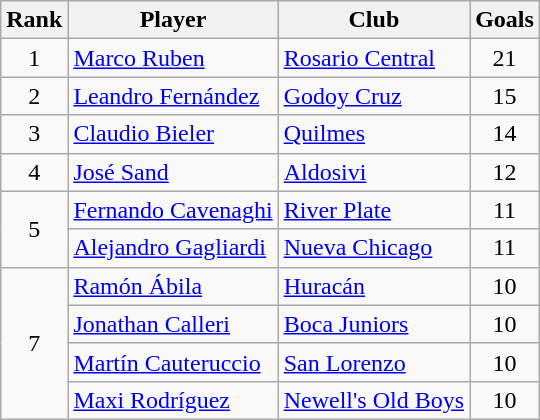<table class="wikitable" border="1">
<tr>
<th>Rank</th>
<th>Player</th>
<th>Club</th>
<th>Goals</th>
</tr>
<tr>
<td align=center>1</td>
<td> <a href='#'>Marco Ruben</a></td>
<td><a href='#'>Rosario Central</a></td>
<td align=center>21</td>
</tr>
<tr>
<td align=center>2</td>
<td> <a href='#'>Leandro Fernández</a></td>
<td><a href='#'>Godoy Cruz</a></td>
<td align=center>15</td>
</tr>
<tr>
<td align=center>3</td>
<td> <a href='#'>Claudio Bieler</a></td>
<td><a href='#'>Quilmes</a></td>
<td align=center>14</td>
</tr>
<tr>
<td align=center>4</td>
<td> <a href='#'>José Sand</a></td>
<td><a href='#'>Aldosivi</a></td>
<td align=center>12</td>
</tr>
<tr>
<td align=center rowspan=2>5</td>
<td> <a href='#'>Fernando Cavenaghi</a></td>
<td><a href='#'>River Plate</a></td>
<td align=center>11</td>
</tr>
<tr>
<td> <a href='#'>Alejandro Gagliardi</a></td>
<td><a href='#'>Nueva Chicago</a></td>
<td align=center>11</td>
</tr>
<tr>
<td align=center rowspan=4>7</td>
<td> <a href='#'>Ramón Ábila</a></td>
<td><a href='#'>Huracán</a></td>
<td align=center>10</td>
</tr>
<tr>
<td> <a href='#'>Jonathan Calleri</a></td>
<td><a href='#'>Boca Juniors</a></td>
<td align=center>10</td>
</tr>
<tr>
<td> <a href='#'>Martín Cauteruccio</a></td>
<td><a href='#'>San Lorenzo</a></td>
<td align=center>10</td>
</tr>
<tr>
<td> <a href='#'>Maxi Rodríguez</a></td>
<td><a href='#'>Newell's Old Boys</a></td>
<td align=center>10</td>
</tr>
</table>
